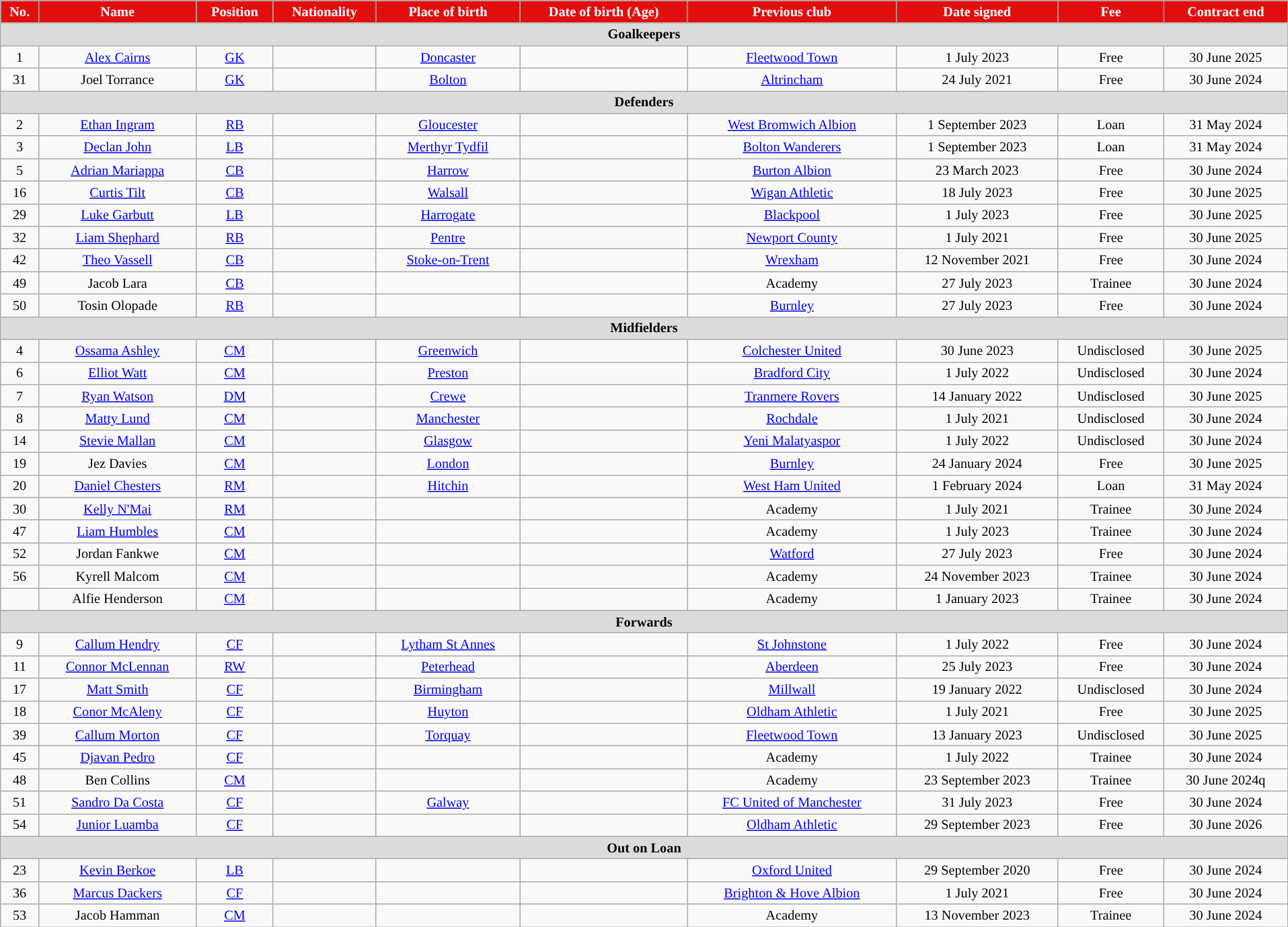<table class="wikitable" style="text-align:center; font-size:84.5%; width:101%;">
<tr>
<th style="background:#e20e0e;color:white;">No.</th>
<th style="background:#e20e0e;color:white;">Name</th>
<th style="background:#e20e0e;color:white;">Position</th>
<th style="background:#e20e0e;color:white;">Nationality</th>
<th style="background:#e20e0e;color:white;">Place of birth</th>
<th style="background:#e20e0e;color:white;">Date of birth (Age)</th>
<th style="background:#e20e0e;color:white;">Previous club</th>
<th style="background:#e20e0e;color:white;">Date signed</th>
<th style="background:#e20e0e;color:white;">Fee</th>
<th style="background:#e20e0e;color:white;">Contract end</th>
</tr>
<tr>
<th colspan="14" style="background:#dcdcdc; tepxt-align:center;">Goalkeepers</th>
</tr>
<tr>
<td>1</td>
<td><a href='#'>Alex Cairns</a></td>
<td><a href='#'>GK</a></td>
<td></td>
<td><a href='#'>Doncaster</a></td>
<td></td>
<td><a href='#'>Fleetwood Town</a></td>
<td>1 July 2023</td>
<td>Free</td>
<td>30 June 2025</td>
</tr>
<tr>
<td>31</td>
<td>Joel Torrance</td>
<td><a href='#'>GK</a></td>
<td></td>
<td><a href='#'>Bolton</a></td>
<td></td>
<td><a href='#'>Altrincham</a></td>
<td>24 July 2021</td>
<td>Free</td>
<td>30 June 2024</td>
</tr>
<tr>
<th colspan="14" style="background:#dcdcdc; tepxt-align:center;">Defenders</th>
</tr>
<tr>
<td>2</td>
<td><a href='#'>Ethan Ingram</a></td>
<td><a href='#'>RB</a></td>
<td></td>
<td><a href='#'>Gloucester</a></td>
<td></td>
<td><a href='#'>West Bromwich Albion</a></td>
<td>1 September 2023</td>
<td>Loan</td>
<td>31 May 2024</td>
</tr>
<tr>
<td>3</td>
<td><a href='#'>Declan John</a></td>
<td><a href='#'>LB</a></td>
<td></td>
<td><a href='#'>Merthyr Tydfil</a></td>
<td></td>
<td><a href='#'>Bolton Wanderers</a></td>
<td>1 September 2023</td>
<td>Loan</td>
<td>31 May 2024</td>
</tr>
<tr>
<td>5</td>
<td><a href='#'>Adrian Mariappa</a></td>
<td><a href='#'>CB</a></td>
<td></td>
<td> <a href='#'>Harrow</a></td>
<td></td>
<td><a href='#'>Burton Albion</a></td>
<td>23 March 2023</td>
<td>Free</td>
<td>30 June 2024</td>
</tr>
<tr>
<td>16</td>
<td><a href='#'>Curtis Tilt</a></td>
<td><a href='#'>CB</a></td>
<td></td>
<td> <a href='#'>Walsall</a></td>
<td></td>
<td><a href='#'>Wigan Athletic</a></td>
<td>18 July 2023</td>
<td>Free</td>
<td>30 June 2025</td>
</tr>
<tr>
<td>29</td>
<td><a href='#'>Luke Garbutt</a></td>
<td><a href='#'>LB</a></td>
<td></td>
<td><a href='#'>Harrogate</a></td>
<td></td>
<td><a href='#'>Blackpool</a></td>
<td>1 July 2023</td>
<td>Free</td>
<td>30 June 2025</td>
</tr>
<tr>
<td>32</td>
<td><a href='#'>Liam Shephard</a></td>
<td><a href='#'>RB</a></td>
<td></td>
<td><a href='#'>Pentre</a></td>
<td></td>
<td> <a href='#'>Newport County</a></td>
<td>1 July 2021</td>
<td>Free</td>
<td>30 June 2025</td>
</tr>
<tr>
<td>42</td>
<td><a href='#'>Theo Vassell</a></td>
<td><a href='#'>CB</a></td>
<td></td>
<td><a href='#'>Stoke-on-Trent</a></td>
<td></td>
<td><a href='#'>Wrexham</a></td>
<td>12 November 2021</td>
<td>Free</td>
<td>30 June 2024</td>
</tr>
<tr>
<td>49</td>
<td>Jacob Lara</td>
<td><a href='#'>CB</a></td>
<td></td>
<td></td>
<td></td>
<td>Academy</td>
<td>27 July 2023</td>
<td>Trainee</td>
<td>30 June 2024</td>
</tr>
<tr>
<td>50</td>
<td>Tosin Olopade</td>
<td><a href='#'>RB</a></td>
<td></td>
<td></td>
<td></td>
<td><a href='#'>Burnley</a></td>
<td>27 July 2023</td>
<td>Free</td>
<td>30 June 2024</td>
</tr>
<tr>
<th colspan="14" style="background:#dcdcdc; tepxt-align:center;">Midfielders</th>
</tr>
<tr>
<td>4</td>
<td><a href='#'>Ossama Ashley</a></td>
<td><a href='#'>CM</a></td>
<td></td>
<td><a href='#'>Greenwich</a></td>
<td></td>
<td><a href='#'>Colchester United</a></td>
<td>30 June 2023</td>
<td>Undisclosed</td>
<td>30 June 2025</td>
</tr>
<tr>
<td>6</td>
<td><a href='#'>Elliot Watt</a></td>
<td><a href='#'>CM</a></td>
<td></td>
<td> <a href='#'>Preston</a></td>
<td></td>
<td><a href='#'>Bradford City</a></td>
<td>1 July 2022</td>
<td>Undisclosed</td>
<td>30 June 2024</td>
</tr>
<tr>
<td>7</td>
<td><a href='#'>Ryan Watson</a></td>
<td><a href='#'>DM</a></td>
<td></td>
<td><a href='#'>Crewe</a></td>
<td></td>
<td><a href='#'>Tranmere Rovers</a></td>
<td>14 January 2022</td>
<td>Undisclosed</td>
<td>30 June 2025</td>
</tr>
<tr>
<td>8</td>
<td><a href='#'>Matty Lund</a></td>
<td><a href='#'>CM</a></td>
<td></td>
<td> <a href='#'>Manchester</a></td>
<td></td>
<td><a href='#'>Rochdale</a></td>
<td>1 July 2021</td>
<td>Undisclosed</td>
<td>30 June 2024</td>
</tr>
<tr>
<td>14</td>
<td><a href='#'>Stevie Mallan</a></td>
<td><a href='#'>CM</a></td>
<td></td>
<td><a href='#'>Glasgow</a></td>
<td></td>
<td> <a href='#'>Yeni Malatyaspor</a></td>
<td>1 July 2022</td>
<td>Undisclosed</td>
<td>30 June 2024</td>
</tr>
<tr>
<td>19</td>
<td>Jez Davies</td>
<td><a href='#'>CM</a></td>
<td></td>
<td><a href='#'>London</a></td>
<td></td>
<td><a href='#'>Burnley</a></td>
<td>24 January 2024</td>
<td>Free</td>
<td>30 June 2025</td>
</tr>
<tr>
<td>20</td>
<td><a href='#'>Daniel Chesters</a></td>
<td><a href='#'>RM</a></td>
<td></td>
<td><a href='#'>Hitchin</a></td>
<td></td>
<td><a href='#'>West Ham United</a></td>
<td>1 February 2024</td>
<td>Loan</td>
<td>31 May 2024</td>
</tr>
<tr>
<td>30</td>
<td><a href='#'>Kelly N'Mai</a></td>
<td><a href='#'>RM</a></td>
<td></td>
<td></td>
<td></td>
<td>Academy</td>
<td>1 July 2021</td>
<td>Trainee</td>
<td>30 June 2024</td>
</tr>
<tr>
<td>47</td>
<td><a href='#'>Liam Humbles</a></td>
<td><a href='#'>CM</a></td>
<td></td>
<td></td>
<td></td>
<td>Academy</td>
<td>1 July 2023</td>
<td>Trainee</td>
<td>30 June 2024</td>
</tr>
<tr>
<td>52</td>
<td>Jordan Fankwe</td>
<td><a href='#'>CM</a></td>
<td></td>
<td></td>
<td></td>
<td><a href='#'>Watford</a></td>
<td>27 July 2023</td>
<td>Free</td>
<td>30 June 2024</td>
</tr>
<tr>
<td>56</td>
<td>Kyrell Malcom</td>
<td><a href='#'>CM</a></td>
<td></td>
<td></td>
<td></td>
<td>Academy</td>
<td>24 November 2023</td>
<td>Trainee</td>
<td>30 June 2024</td>
</tr>
<tr>
<td></td>
<td>Alfie Henderson</td>
<td><a href='#'>CM</a></td>
<td></td>
<td></td>
<td></td>
<td>Academy</td>
<td>1 January 2023</td>
<td>Trainee</td>
<td>30 June 2024</td>
</tr>
<tr>
<th colspan="14" style="background:#dcdcdc; tepxt-align:center;">Forwards</th>
</tr>
<tr>
<td>9</td>
<td><a href='#'>Callum Hendry</a></td>
<td><a href='#'>CF</a></td>
<td></td>
<td> <a href='#'>Lytham St Annes</a></td>
<td></td>
<td> <a href='#'>St Johnstone</a></td>
<td>1 July 2022</td>
<td>Free</td>
<td>30 June 2024</td>
</tr>
<tr>
<td>11</td>
<td><a href='#'>Connor McLennan</a></td>
<td><a href='#'>RW</a></td>
<td></td>
<td><a href='#'>Peterhead</a></td>
<td></td>
<td> <a href='#'>Aberdeen</a></td>
<td>25 July 2023</td>
<td>Free</td>
<td>30 June 2024</td>
</tr>
<tr>
<td>17</td>
<td><a href='#'>Matt Smith</a></td>
<td><a href='#'>CF</a></td>
<td></td>
<td><a href='#'>Birmingham</a></td>
<td></td>
<td><a href='#'>Millwall</a></td>
<td>19 January 2022</td>
<td>Undisclosed</td>
<td>30 June 2024</td>
</tr>
<tr>
<td>18</td>
<td><a href='#'>Conor McAleny</a></td>
<td><a href='#'>CF</a></td>
<td></td>
<td><a href='#'>Huyton</a></td>
<td></td>
<td><a href='#'>Oldham Athletic</a></td>
<td>1 July 2021</td>
<td>Free</td>
<td>30 June 2025</td>
</tr>
<tr>
<td>39</td>
<td><a href='#'>Callum Morton</a></td>
<td><a href='#'>CF</a></td>
<td></td>
<td><a href='#'>Torquay</a></td>
<td></td>
<td><a href='#'>Fleetwood Town</a></td>
<td>13 January 2023</td>
<td>Undisclosed</td>
<td>30 June 2025</td>
</tr>
<tr>
<td>45</td>
<td><a href='#'>Djavan Pedro</a></td>
<td><a href='#'>CF</a></td>
<td></td>
<td></td>
<td></td>
<td>Academy</td>
<td>1 July 2022</td>
<td>Trainee</td>
<td>30 June 2024</td>
</tr>
<tr>
<td>48</td>
<td>Ben Collins</td>
<td><a href='#'>CM</a></td>
<td></td>
<td></td>
<td></td>
<td>Academy</td>
<td>23 September 2023</td>
<td>Trainee</td>
<td>30 June 2024q</td>
</tr>
<tr>
<td>51</td>
<td><a href='#'>Sandro Da Costa</a></td>
<td><a href='#'>CF</a></td>
<td></td>
<td><a href='#'>Galway</a></td>
<td></td>
<td><a href='#'>FC United of Manchester</a></td>
<td>31 July 2023</td>
<td>Free</td>
<td>30 June 2024</td>
</tr>
<tr>
<td>54</td>
<td><a href='#'>Junior Luamba</a></td>
<td><a href='#'>CF</a></td>
<td></td>
<td></td>
<td></td>
<td><a href='#'>Oldham Athletic</a></td>
<td>29 September 2023</td>
<td>Free</td>
<td>30 June 2026</td>
</tr>
<tr>
<th colspan="14" style="background:#dcdcdc; tepxt-align:center;">Out on Loan</th>
</tr>
<tr>
<td>23</td>
<td><a href='#'>Kevin Berkoe</a></td>
<td><a href='#'>LB</a></td>
<td></td>
<td></td>
<td></td>
<td><a href='#'>Oxford United</a></td>
<td>29 September 2020</td>
<td>Free</td>
<td>30 June 2024</td>
</tr>
<tr>
<td>36</td>
<td><a href='#'>Marcus Dackers</a></td>
<td><a href='#'>CF</a></td>
<td></td>
<td></td>
<td></td>
<td><a href='#'>Brighton & Hove Albion</a></td>
<td>1 July 2021</td>
<td>Free</td>
<td>30 June 2024</td>
</tr>
<tr>
<td>53</td>
<td>Jacob Hamman</td>
<td><a href='#'>CM</a></td>
<td></td>
<td></td>
<td></td>
<td>Academy</td>
<td>13 November 2023</td>
<td>Trainee</td>
<td>30 June 2024</td>
</tr>
</table>
